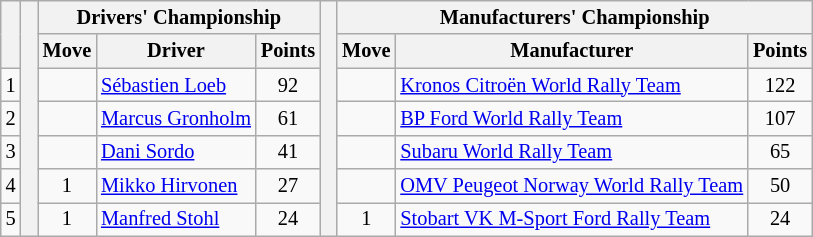<table class="wikitable" style="font-size:85%;">
<tr>
<th rowspan="2"></th>
<th rowspan="7" style="width:5px;"></th>
<th colspan="3">Drivers' Championship</th>
<th rowspan="7" style="width:5px;"></th>
<th colspan="3" nowrap>Manufacturers' Championship</th>
</tr>
<tr>
<th>Move</th>
<th>Driver</th>
<th>Points</th>
<th>Move</th>
<th>Manufacturer</th>
<th>Points</th>
</tr>
<tr>
<td align="center">1</td>
<td align="center"></td>
<td> <a href='#'>Sébastien Loeb</a></td>
<td align="center">92</td>
<td align="center"></td>
<td> <a href='#'>Kronos Citroën World Rally Team</a></td>
<td align="center">122</td>
</tr>
<tr>
<td align="center">2</td>
<td align="center"></td>
<td> <a href='#'>Marcus Gronholm</a></td>
<td align="center">61</td>
<td align="center"></td>
<td> <a href='#'>BP Ford World Rally Team</a></td>
<td align="center">107</td>
</tr>
<tr>
<td align="center">3</td>
<td align="center"></td>
<td> <a href='#'>Dani Sordo</a></td>
<td align="center">41</td>
<td align="center"></td>
<td> <a href='#'>Subaru World Rally Team</a></td>
<td align="center">65</td>
</tr>
<tr>
<td align="center">4</td>
<td align="center"> 1</td>
<td> <a href='#'>Mikko Hirvonen</a></td>
<td align="center">27</td>
<td align="center"></td>
<td> <a href='#'>OMV Peugeot Norway World Rally Team</a></td>
<td align="center">50</td>
</tr>
<tr>
<td align="center">5</td>
<td align="center"> 1</td>
<td> <a href='#'>Manfred Stohl</a></td>
<td align="center">24</td>
<td align="center"> 1</td>
<td> <a href='#'>Stobart VK M-Sport Ford Rally Team</a></td>
<td align="center">24</td>
</tr>
</table>
